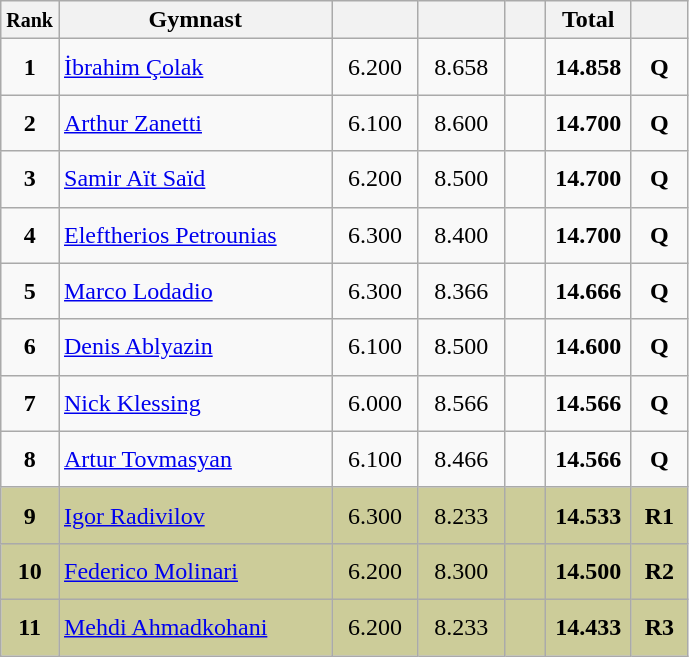<table style="text-align:center;" class="wikitable sortable">
<tr>
<th scope="col" style="width:15px;"><small>Rank</small></th>
<th scope="col" style="width:175px;">Gymnast</th>
<th scope="col" style="width:50px;"><small></small></th>
<th scope="col" style="width:50px;"><small></small></th>
<th scope="col" style="width:20px;"><small></small></th>
<th scope="col" style="width:50px;">Total</th>
<th scope="col" style="width:30px;"><small></small></th>
</tr>
<tr>
<td scope="row" style="text-align:center"><strong>1</strong></td>
<td style="height:30px; text-align:left;"> <a href='#'>İbrahim Çolak</a></td>
<td>6.200</td>
<td>8.658</td>
<td></td>
<td><strong>14.858</strong></td>
<td><strong>Q</strong></td>
</tr>
<tr>
<td scope="row" style="text-align:center"><strong>2</strong></td>
<td style="height:30px; text-align:left;"> <a href='#'>Arthur Zanetti</a></td>
<td>6.100</td>
<td>8.600</td>
<td></td>
<td><strong>14.700</strong></td>
<td><strong>Q</strong></td>
</tr>
<tr>
<td scope="row" style="text-align:center"><strong>3</strong></td>
<td style="height:30px; text-align:left;"> <a href='#'>Samir Aït Saïd</a></td>
<td>6.200</td>
<td>8.500</td>
<td></td>
<td><strong>14.700</strong></td>
<td><strong>Q</strong></td>
</tr>
<tr>
<td scope="row" style="text-align:center"><strong>4</strong></td>
<td style="height:30px; text-align:left;"> <a href='#'>Eleftherios Petrounias</a></td>
<td>6.300</td>
<td>8.400</td>
<td></td>
<td><strong>14.700</strong></td>
<td><strong>Q</strong></td>
</tr>
<tr>
<td scope="row" style="text-align:center"><strong>5</strong></td>
<td style="height:30px; text-align:left;"> <a href='#'>Marco Lodadio</a></td>
<td>6.300</td>
<td>8.366</td>
<td></td>
<td><strong>14.666</strong></td>
<td><strong>Q</strong></td>
</tr>
<tr>
<td scope="row" style="text-align:center"><strong>6</strong></td>
<td style="height:30px; text-align:left;"> <a href='#'>Denis Ablyazin</a></td>
<td>6.100</td>
<td>8.500</td>
<td></td>
<td><strong>14.600</strong></td>
<td><strong>Q</strong></td>
</tr>
<tr>
<td scope="row" style="text-align:center"><strong>7</strong></td>
<td style="height:30px; text-align:left;"> <a href='#'>Nick Klessing</a></td>
<td>6.000</td>
<td>8.566</td>
<td></td>
<td><strong>14.566</strong></td>
<td><strong>Q</strong></td>
</tr>
<tr>
<td scope="row" style="text-align:center"><strong>8</strong></td>
<td style="height:30px; text-align:left;"> <a href='#'>Artur Tovmasyan</a></td>
<td>6.100</td>
<td>8.466</td>
<td></td>
<td><strong>14.566</strong></td>
<td><strong>Q</strong></td>
</tr>
<tr style="background:#cccc99;">
<td scope="row" style="text-align:center"><strong>9</strong></td>
<td style="height:30px; text-align:left;"> <a href='#'>Igor Radivilov</a></td>
<td>6.300</td>
<td>8.233</td>
<td></td>
<td><strong>14.533</strong></td>
<td><strong>R1</strong></td>
</tr>
<tr style="background:#cccc99;">
<td scope="row" style="text-align:center"><strong>10</strong></td>
<td style="height:30px; text-align:left;"> <a href='#'>Federico Molinari</a></td>
<td>6.200</td>
<td>8.300</td>
<td></td>
<td><strong>14.500</strong></td>
<td><strong>R2</strong></td>
</tr>
<tr style="background:#cccc99;">
<td scope="row" style="text-align:center"><strong>11</strong></td>
<td style="height:30px; text-align:left;"> <a href='#'>Mehdi Ahmadkohani</a></td>
<td>6.200</td>
<td>8.233</td>
<td></td>
<td><strong>14.433</strong></td>
<td><strong>R3</strong></td>
</tr>
</table>
